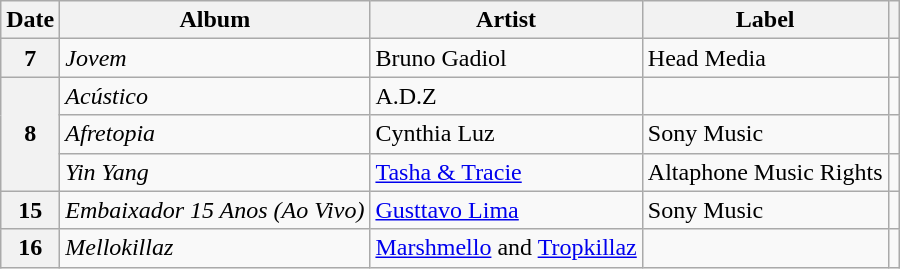<table class="wikitable plainrowheaders">
<tr>
<th>Date</th>
<th>Album</th>
<th>Artist</th>
<th>Label</th>
<th></th>
</tr>
<tr>
<th scope="row" style="text-align:center;">7</th>
<td><em>Jovem</em></td>
<td>Bruno Gadiol</td>
<td>Head Media</td>
<td></td>
</tr>
<tr>
<th scope="row" style="text-align:center;" rowspan="3">8</th>
<td><em>Acústico</em></td>
<td>A.D.Z</td>
<td></td>
<td></td>
</tr>
<tr>
<td><em>Afretopia</em></td>
<td>Cynthia Luz</td>
<td>Sony Music</td>
<td></td>
</tr>
<tr>
<td><em>Yin Yang</em></td>
<td><a href='#'>Tasha & Tracie</a></td>
<td>Altaphone Music Rights</td>
<td></td>
</tr>
<tr>
<th scope="row" style="text-align:center;">15</th>
<td><em>Embaixador 15 Anos (Ao Vivo)</em></td>
<td><a href='#'>Gusttavo Lima</a></td>
<td>Sony Music</td>
<td></td>
</tr>
<tr>
<th scope="row" style="text-align:center;">16</th>
<td><em>Mellokillaz</em></td>
<td><a href='#'>Marshmello</a> and <a href='#'>Tropkillaz</a></td>
<td></td>
<td></td>
</tr>
</table>
